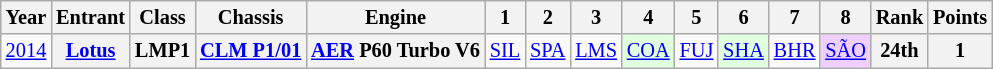<table class="wikitable" style="text-align:center; font-size:85%">
<tr>
<th>Year</th>
<th>Entrant</th>
<th>Class</th>
<th>Chassis</th>
<th>Engine</th>
<th>1</th>
<th>2</th>
<th>3</th>
<th>4</th>
<th>5</th>
<th>6</th>
<th>7</th>
<th>8</th>
<th>Rank</th>
<th>Points</th>
</tr>
<tr>
<td><a href='#'>2014</a></td>
<th nowrap><a href='#'>Lotus</a></th>
<th>LMP1</th>
<th nowrap><a href='#'>CLM P1/01</a></th>
<th nowrap><a href='#'>AER</a> P60 Turbo V6</th>
<td><a href='#'>SIL</a></td>
<td><a href='#'>SPA</a></td>
<td><a href='#'>LMS</a></td>
<td style="background:#DFFFDF;"><a href='#'>COA</a><br></td>
<td><a href='#'>FUJ</a></td>
<td style="background:#DFFFDF;"><a href='#'>SHA</a><br></td>
<td><a href='#'>BHR</a></td>
<td style="background:#EFCFFF;"><a href='#'>SÃO</a><br></td>
<th>24th</th>
<th>1</th>
</tr>
</table>
